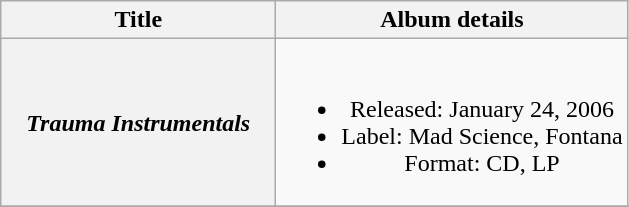<table class="wikitable plainrowheaders" style="text-align:center;">
<tr>
<th scope="col" rowspan="1" style="width:11em;">Title</th>
<th scope="col" rowspan="1">Album details</th>
</tr>
<tr>
<th scope="row"><em>Trauma Instrumentals</em></th>
<td><br><ul><li>Released: January 24, 2006</li><li>Label: Mad Science, Fontana</li><li>Format: CD, LP</li></ul></td>
</tr>
<tr>
</tr>
</table>
